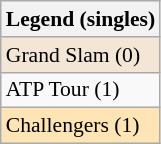<table class=wikitable style="font-size:90%">
<tr>
<th>Legend (singles)</th>
</tr>
<tr bgcolor="#f3e6d7">
<td>Grand Slam (0)</td>
</tr>
<tr bgcolor=>
<td>ATP Tour (1)</td>
</tr>
<tr bgcolor="moccasin">
<td>Challengers (1)</td>
</tr>
</table>
